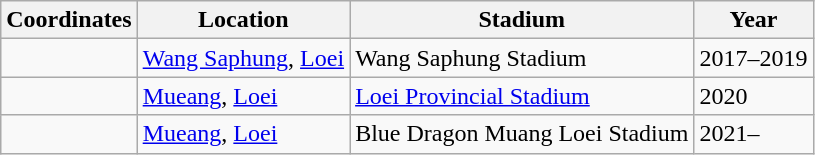<table class="wikitable sortable">
<tr>
<th>Coordinates</th>
<th>Location</th>
<th>Stadium</th>
<th>Year</th>
</tr>
<tr>
<td></td>
<td><a href='#'>Wang Saphung</a>, <a href='#'>Loei</a></td>
<td>Wang Saphung Stadium</td>
<td>2017–2019</td>
</tr>
<tr>
<td></td>
<td><a href='#'>Mueang</a>, <a href='#'>Loei</a></td>
<td><a href='#'>Loei Provincial Stadium</a></td>
<td>2020</td>
</tr>
<tr>
<td></td>
<td><a href='#'>Mueang</a>, <a href='#'>Loei</a></td>
<td>Blue Dragon Muang Loei Stadium</td>
<td>2021–</td>
</tr>
</table>
